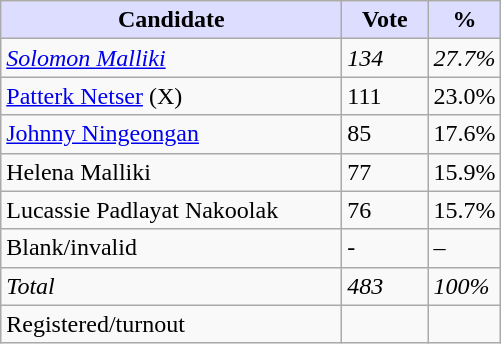<table class="wikitable">
<tr>
<th style="background:#ddf; width:220px;">Candidate</th>
<th style="background:#ddf; width:50px;">Vote</th>
<th style="background:#ddf; width:30px;">%</th>
</tr>
<tr>
<td><em><a href='#'>Solomon Malliki</a></em></td>
<td><em>134</em></td>
<td><em>27.7%</em></td>
</tr>
<tr>
<td><a href='#'>Patterk Netser</a> (X)</td>
<td>111</td>
<td>23.0%</td>
</tr>
<tr>
<td><a href='#'>Johnny Ningeongan</a></td>
<td>85</td>
<td>17.6%</td>
</tr>
<tr>
<td>Helena Malliki</td>
<td>77</td>
<td>15.9%</td>
</tr>
<tr>
<td>Lucassie Padlayat Nakoolak</td>
<td>76</td>
<td>15.7%</td>
</tr>
<tr>
<td>Blank/invalid</td>
<td>-</td>
<td>–</td>
</tr>
<tr>
<td><em>Total</em></td>
<td><em>483</em></td>
<td><em>100%</em></td>
</tr>
<tr>
<td>Registered/turnout</td>
<td></td>
<td></td>
</tr>
</table>
